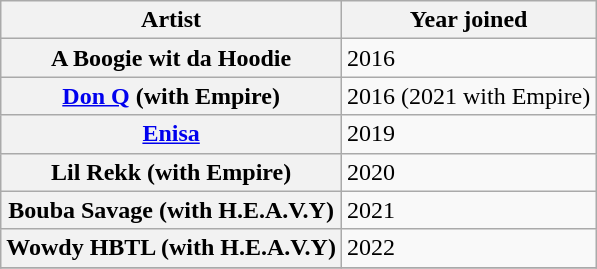<table class="wikitable sortable">
<tr>
<th>Artist</th>
<th>Year joined</th>
</tr>
<tr>
<th>A Boogie wit da Hoodie</th>
<td>2016</td>
</tr>
<tr>
<th><a href='#'>Don Q</a> (with Empire)</th>
<td>2016 (2021 with Empire)</td>
</tr>
<tr>
<th><a href='#'>Enisa</a></th>
<td>2019</td>
</tr>
<tr>
<th>Lil Rekk (with Empire)</th>
<td>2020</td>
</tr>
<tr>
<th>Bouba Savage (with H.E.A.V.Y)</th>
<td>2021</td>
</tr>
<tr>
<th>Wowdy HBTL (with H.E.A.V.Y)</th>
<td>2022</td>
</tr>
<tr>
</tr>
</table>
